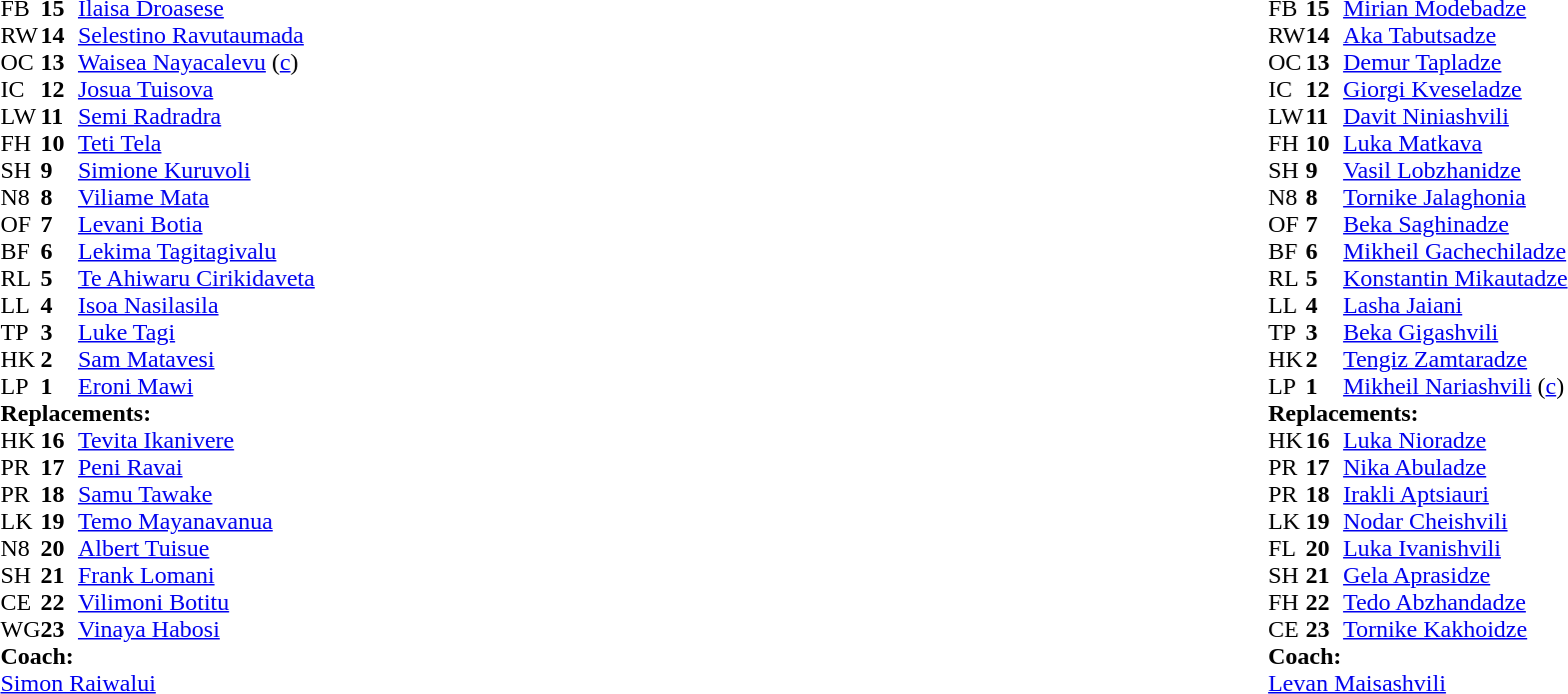<table style="width:100%">
<tr>
<td style="vertical-align:top; width:50%;"><br><table style="font-size: 100%" cellspacing="0" cellpadding="0">
<tr>
<th width="25"></th>
<th width="25"></th>
</tr>
<tr>
<td>FB</td>
<td><strong>15</strong></td>
<td><a href='#'>Ilaisa Droasese</a></td>
</tr>
<tr>
<td>RW</td>
<td><strong>14</strong></td>
<td><a href='#'>Selestino Ravutaumada</a></td>
</tr>
<tr>
<td>OC</td>
<td><strong>13</strong></td>
<td><a href='#'>Waisea Nayacalevu</a> (<a href='#'>c</a>)</td>
</tr>
<tr>
<td>IC</td>
<td><strong>12</strong></td>
<td><a href='#'>Josua Tuisova</a></td>
<td></td>
</tr>
<tr>
<td>LW</td>
<td><strong>11</strong></td>
<td><a href='#'>Semi Radradra</a></td>
<td></td>
<td></td>
</tr>
<tr>
<td>FH</td>
<td><strong>10</strong></td>
<td><a href='#'>Teti Tela</a></td>
</tr>
<tr>
<td>SH</td>
<td><strong>9</strong></td>
<td><a href='#'>Simione Kuruvoli</a></td>
<td></td>
<td></td>
</tr>
<tr>
<td>N8</td>
<td><strong>8</strong></td>
<td><a href='#'>Viliame Mata</a></td>
<td></td>
<td></td>
</tr>
<tr>
<td>OF</td>
<td><strong>7</strong></td>
<td><a href='#'>Levani Botia</a></td>
</tr>
<tr>
<td>BF</td>
<td><strong>6</strong></td>
<td><a href='#'>Lekima Tagitagivalu</a></td>
</tr>
<tr>
<td>RL</td>
<td><strong>5</strong></td>
<td><a href='#'>Te Ahiwaru Cirikidaveta</a></td>
<td></td>
<td></td>
</tr>
<tr>
<td>LL</td>
<td><strong>4</strong></td>
<td><a href='#'>Isoa Nasilasila</a></td>
</tr>
<tr>
<td>TP</td>
<td><strong>3</strong></td>
<td><a href='#'>Luke Tagi</a></td>
<td></td>
<td></td>
</tr>
<tr>
<td>HK</td>
<td><strong>2</strong></td>
<td><a href='#'>Sam Matavesi</a></td>
<td></td>
<td></td>
</tr>
<tr>
<td>LP</td>
<td><strong>1</strong></td>
<td><a href='#'>Eroni Mawi</a></td>
<td></td>
<td></td>
</tr>
<tr>
<td colspan="3"><strong>Replacements:</strong></td>
</tr>
<tr>
<td>HK</td>
<td><strong>16</strong></td>
<td><a href='#'>Tevita Ikanivere</a></td>
<td></td>
<td></td>
</tr>
<tr>
<td>PR</td>
<td><strong>17</strong></td>
<td><a href='#'>Peni Ravai</a></td>
<td></td>
<td></td>
</tr>
<tr>
<td>PR</td>
<td><strong>18</strong></td>
<td><a href='#'>Samu Tawake</a></td>
<td></td>
<td></td>
</tr>
<tr>
<td>LK</td>
<td><strong>19</strong></td>
<td><a href='#'>Temo Mayanavanua</a></td>
<td></td>
<td></td>
</tr>
<tr>
<td>N8</td>
<td><strong>20</strong></td>
<td><a href='#'>Albert Tuisue</a></td>
<td></td>
<td></td>
</tr>
<tr>
<td>SH</td>
<td><strong>21</strong></td>
<td><a href='#'>Frank Lomani</a></td>
<td></td>
<td></td>
</tr>
<tr>
<td>CE</td>
<td><strong>22</strong></td>
<td><a href='#'>Vilimoni Botitu</a></td>
</tr>
<tr>
<td>WG</td>
<td><strong>23</strong></td>
<td><a href='#'>Vinaya Habosi</a></td>
<td></td>
<td></td>
</tr>
<tr>
<td colspan="3"><strong>Coach:</strong></td>
</tr>
<tr>
<td colspan="3"> <a href='#'>Simon Raiwalui</a></td>
</tr>
</table>
</td>
<td style="vertical-align:top"></td>
<td style="vertical-align:top;width:50%"><br><table cellspacing="0" cellpadding="0" style="font-size:100%; margin:auto;">
<tr>
<th width="25"></th>
<th width="25"></th>
</tr>
<tr>
<td>FB</td>
<td><strong>15</strong></td>
<td><a href='#'>Mirian Modebadze</a></td>
</tr>
<tr>
<td>RW</td>
<td><strong>14</strong></td>
<td><a href='#'>Aka Tabutsadze</a></td>
</tr>
<tr>
<td>OC</td>
<td><strong>13</strong></td>
<td><a href='#'>Demur Tapladze</a></td>
</tr>
<tr>
<td>IC</td>
<td><strong>12</strong></td>
<td><a href='#'>Giorgi Kveseladze</a></td>
</tr>
<tr>
<td>LW</td>
<td><strong>11</strong></td>
<td><a href='#'>Davit Niniashvili</a></td>
<td></td>
<td></td>
</tr>
<tr>
<td>FH</td>
<td><strong>10</strong></td>
<td><a href='#'>Luka Matkava</a></td>
</tr>
<tr>
<td>SH</td>
<td><strong>9</strong></td>
<td><a href='#'>Vasil Lobzhanidze</a></td>
<td></td>
<td></td>
</tr>
<tr>
<td>N8</td>
<td><strong>8</strong></td>
<td><a href='#'>Tornike Jalaghonia</a></td>
</tr>
<tr>
<td>OF</td>
<td><strong>7</strong></td>
<td><a href='#'>Beka Saghinadze</a></td>
<td></td>
<td></td>
<td></td>
</tr>
<tr>
<td>BF</td>
<td><strong>6</strong></td>
<td><a href='#'>Mikheil Gachechiladze</a></td>
</tr>
<tr>
<td>RL</td>
<td><strong>5</strong></td>
<td><a href='#'>Konstantin Mikautadze</a></td>
<td></td>
<td></td>
<td></td>
</tr>
<tr>
<td>LL</td>
<td><strong>4</strong></td>
<td><a href='#'>Lasha Jaiani</a></td>
<td></td>
<td></td>
</tr>
<tr>
<td>TP</td>
<td><strong>3</strong></td>
<td><a href='#'>Beka Gigashvili</a></td>
<td></td>
<td></td>
</tr>
<tr>
<td>HK</td>
<td><strong>2</strong></td>
<td><a href='#'>Tengiz Zamtaradze</a></td>
<td></td>
<td></td>
</tr>
<tr>
<td>LP</td>
<td><strong>1</strong></td>
<td><a href='#'>Mikheil Nariashvili</a> (<a href='#'>c</a>)</td>
<td></td>
<td></td>
</tr>
<tr>
<td colspan="3"><strong>Replacements:</strong></td>
</tr>
<tr>
<td>HK</td>
<td><strong>16</strong></td>
<td><a href='#'>Luka Nioradze</a></td>
<td></td>
<td></td>
</tr>
<tr>
<td>PR</td>
<td><strong>17</strong></td>
<td><a href='#'>Nika Abuladze</a></td>
<td></td>
<td></td>
</tr>
<tr>
<td>PR</td>
<td><strong>18</strong></td>
<td><a href='#'>Irakli Aptsiauri</a></td>
<td></td>
<td></td>
</tr>
<tr>
<td>LK</td>
<td><strong>19</strong></td>
<td><a href='#'>Nodar Cheishvili</a></td>
<td></td>
<td></td>
</tr>
<tr>
<td>FL</td>
<td><strong>20</strong></td>
<td><a href='#'>Luka Ivanishvili</a></td>
<td></td>
<td></td>
<td></td>
</tr>
<tr>
<td>SH</td>
<td><strong>21</strong></td>
<td><a href='#'>Gela Aprasidze</a></td>
<td></td>
<td></td>
</tr>
<tr>
<td>FH</td>
<td><strong>22</strong></td>
<td><a href='#'>Tedo Abzhandadze</a></td>
<td></td>
<td></td>
</tr>
<tr>
<td>CE</td>
<td><strong>23</strong></td>
<td><a href='#'>Tornike Kakhoidze</a></td>
<td></td>
<td></td>
<td></td>
</tr>
<tr>
<td colspan="3"><strong>Coach:</strong></td>
</tr>
<tr>
<td colspan="3"> <a href='#'>Levan Maisashvili</a></td>
</tr>
</table>
</td>
</tr>
</table>
